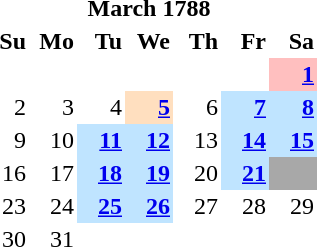<table class="toccolours" style="text-align:right;float:left;width:14em;margin-right:1em;" cellpadding=2 cellspacing=0>
<tr class="calendar-purple">
<td></td>
<th colspan="5" style="text-align: center;">March 1788</th>
<td></td>
</tr>
<tr class="calendar-purple" style="border: none;">
<th scope="col" width="14.2857%" title="Sunday">Su</th>
<th scope="col" width="14.2857%" title="Monday">Mo</th>
<th scope="col" width="14.2857%" title="Tuesday">Tu</th>
<th scope="col" width="14.2857%" title="Wednesday">We</th>
<th scope="col" width="14.2857%" title="Thursday">Th</th>
<th scope="col" width="14.2857%" title="Friday">Fr</th>
<th scope="col" width="14.2857%" title="Saturday">Sa</th>
</tr>
<tr>
</tr>
<tr>
<td></td>
<td></td>
<td></td>
<td></td>
<td></td>
<td></td>
<td style="background-color:#FFBFBF"><strong><a href='#'>1</a></strong></td>
</tr>
<tr>
<td>2</td>
<td>3</td>
<td>4</td>
<td style="background-color:#FFDFBF"><strong><a href='#'>5</a></strong></td>
<td>6</td>
<td style="background-color:#BFE4FF"><strong><a href='#'>7</a></strong></td>
<td style="background-color:#BFE4FF"><strong><a href='#'>8</a></strong></td>
</tr>
<tr>
<td>9</td>
<td>10</td>
<td style="background-color:#BFE4FF"><strong><a href='#'>11</a></strong></td>
<td style="background-color:#BFE4FF"><strong><a href='#'>12</a></strong></td>
<td>13</td>
<td style="background-color:#BFE4FF"><strong><a href='#'>14</a></strong></td>
<td style="background-color:#BFE4FF"><strong><a href='#'>15</a></strong></td>
</tr>
<tr>
<td>16</td>
<td>17</td>
<td style="background-color:#BFE4FF"><strong><a href='#'>18</a></strong></td>
<td style="background-color:#BFE4FF"><strong><a href='#'>19</a></strong></td>
<td>20</td>
<td style="background-color:#BFE4FF"><strong><a href='#'>21</a></strong></td>
<td style="background-color:#A8A8A8"><strong><a href='#'></a></strong></td>
</tr>
<tr>
<td>23</td>
<td>24</td>
<td style="background-color:#BFE4FF"><strong><a href='#'>25</a></strong></td>
<td style="background-color:#BFE4FF"><strong><a href='#'>26</a></strong></td>
<td>27</td>
<td>28</td>
<td>29</td>
</tr>
<tr>
<td>30</td>
<td>31</td>
<td colspan=5> </td>
</tr>
<tr class="calendar-purple">
</tr>
<tr class="calendar-purple">
</tr>
</table>
